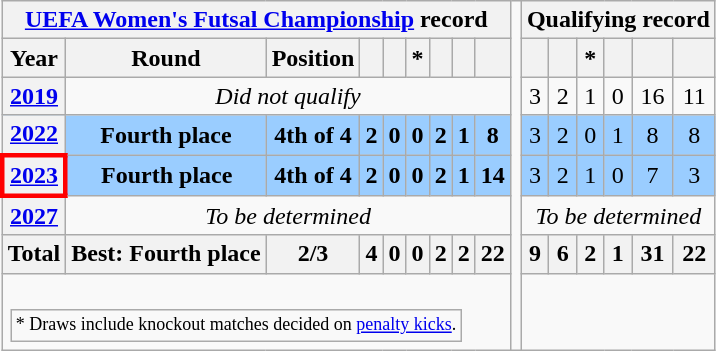<table class="wikitable" style="text-align: center;">
<tr>
<th colspan="9"><a href='#'>UEFA Women's Futsal Championship</a> record</th>
<td rowspan=17></td>
<th colspan=6>Qualifying record</th>
</tr>
<tr>
<th>Year</th>
<th>Round</th>
<th>Position</th>
<th></th>
<th></th>
<th>*</th>
<th></th>
<th></th>
<th></th>
<th></th>
<th></th>
<th>*</th>
<th></th>
<th></th>
<th></th>
</tr>
<tr>
<th> <a href='#'>2019</a></th>
<td colspan="8"><em>Did not qualify</em></td>
<td>3</td>
<td>2</td>
<td>1</td>
<td>0</td>
<td>16</td>
<td>11</td>
</tr>
<tr style="background:#9acdff">
<th> <a href='#'>2022</a></th>
<td><strong>Fourth place</strong></td>
<td><strong>4th of 4</strong></td>
<td><strong>2</strong></td>
<td><strong>0</strong></td>
<td><strong>0</strong></td>
<td><strong>2</strong></td>
<td><strong>1</strong></td>
<td><strong>8</strong></td>
<td>3</td>
<td>2</td>
<td>0</td>
<td>1</td>
<td>8</td>
<td>8</td>
</tr>
<tr style="background:#9acdff">
<th style="border: 3px solid red" scope="row"> <a href='#'>2023</a></th>
<td><strong>Fourth place</strong></td>
<td><strong>4th of 4</strong></td>
<td><strong>2</strong></td>
<td><strong>0</strong></td>
<td><strong>0</strong></td>
<td><strong>2</strong></td>
<td><strong>1</strong></td>
<td><strong>14</strong></td>
<td>3</td>
<td>2</td>
<td>1</td>
<td>0</td>
<td>7</td>
<td>3</td>
</tr>
<tr>
<th> <a href='#'>2027</a></th>
<td colspan="8"><em>To be determined</em></td>
<td colspan=6><em>To be determined</em></td>
</tr>
<tr>
<th>Total</th>
<th>Best: Fourth place</th>
<th>2/3</th>
<th>4</th>
<th>0</th>
<th>0</th>
<th>2</th>
<th>2</th>
<th>22</th>
<th>9</th>
<th>6</th>
<th>2</th>
<th>1</th>
<th>31</th>
<th>22</th>
</tr>
<tr>
<td colspan="16"><br><table>
<tr>
<td style="font-size:12px">* Draws include knockout matches decided on <a href='#'>penalty kicks</a>.</td>
</tr>
</table>
</td>
</tr>
</table>
